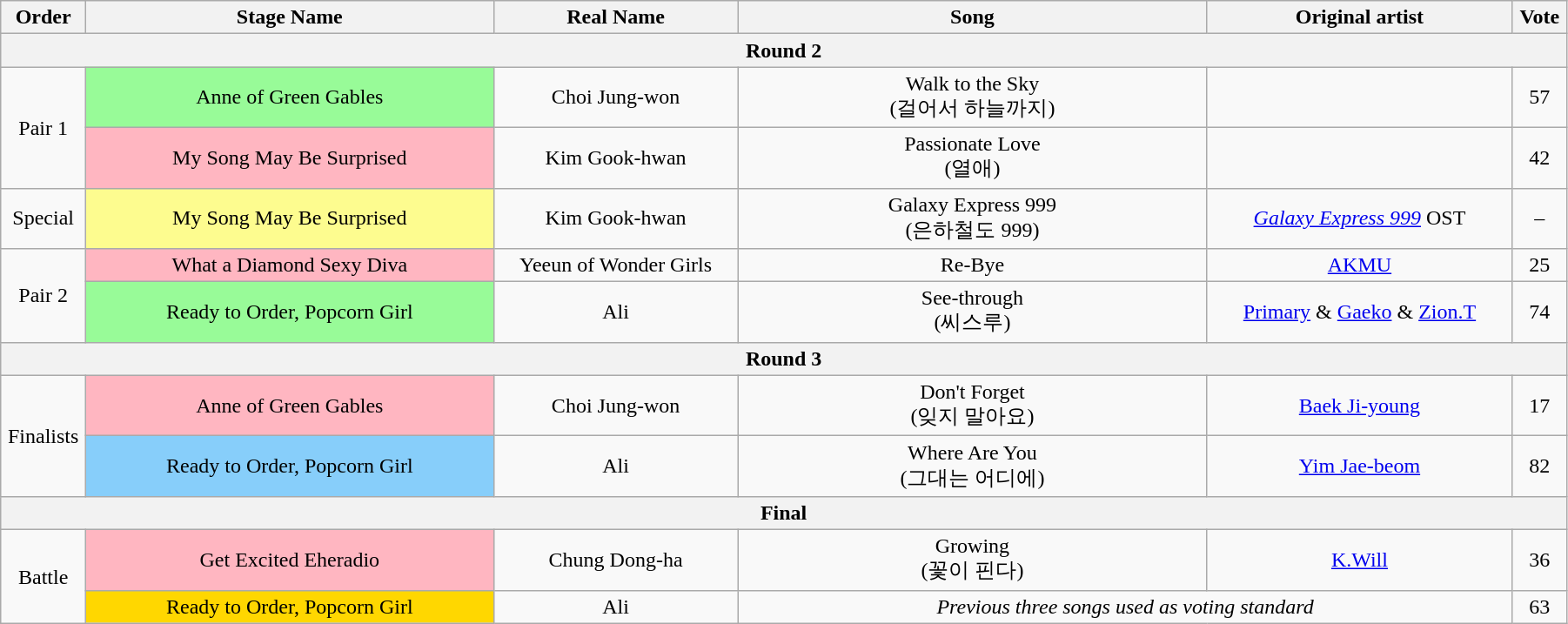<table class="wikitable" style="text-align:center; width:95%;">
<tr>
<th style="width:1%;">Order</th>
<th style="width:20%;">Stage Name</th>
<th style="width:12%;">Real Name</th>
<th style="width:23%;">Song</th>
<th style="width:15%;">Original artist</th>
<th style="width:1%;">Vote</th>
</tr>
<tr>
<th colspan=6>Round 2</th>
</tr>
<tr>
<td rowspan=2>Pair 1</td>
<td bgcolor="palegreen">Anne of Green Gables</td>
<td>Choi Jung-won</td>
<td>Walk to the Sky<br>(걸어서 하늘까지)</td>
<td></td>
<td>57</td>
</tr>
<tr>
<td bgcolor="lightpink">My Song May Be Surprised</td>
<td>Kim Gook-hwan</td>
<td>Passionate Love<br>(열애)</td>
<td></td>
<td>42</td>
</tr>
<tr>
<td>Special</td>
<td bgcolor="#FDFC8F">My Song May Be Surprised</td>
<td>Kim Gook-hwan</td>
<td>Galaxy Express 999 <br>(은하철도 999)</td>
<td><em><a href='#'>Galaxy Express 999</a></em> OST</td>
<td>–</td>
</tr>
<tr>
<td rowspan=2>Pair 2</td>
<td bgcolor="lightpink">What a Diamond Sexy Diva</td>
<td>Yeeun of Wonder Girls</td>
<td>Re-Bye</td>
<td><a href='#'>AKMU</a></td>
<td>25</td>
</tr>
<tr>
<td bgcolor="palegreen">Ready to Order, Popcorn Girl</td>
<td>Ali</td>
<td>See-through<br>(씨스루)</td>
<td><a href='#'>Primary</a> & <a href='#'>Gaeko</a> & <a href='#'>Zion.T</a></td>
<td>74</td>
</tr>
<tr>
<th colspan=6>Round 3</th>
</tr>
<tr>
<td rowspan=2>Finalists</td>
<td bgcolor="lightpink">Anne of Green Gables</td>
<td>Choi Jung-won</td>
<td>Don't Forget<br>(잊지 말아요)</td>
<td><a href='#'>Baek Ji-young</a></td>
<td>17</td>
</tr>
<tr>
<td bgcolor="lightskyblue">Ready to Order, Popcorn Girl</td>
<td>Ali</td>
<td>Where Are You<br>(그대는 어디에)</td>
<td><a href='#'>Yim Jae-beom</a></td>
<td>82</td>
</tr>
<tr>
<th colspan=6>Final</th>
</tr>
<tr>
<td rowspan=2>Battle</td>
<td bgcolor="lightpink">Get Excited Eheradio</td>
<td>Chung Dong-ha</td>
<td>Growing<br>(꽃이 핀다)</td>
<td><a href='#'>K.Will</a></td>
<td>36</td>
</tr>
<tr>
<td bgcolor="gold">Ready to Order, Popcorn Girl</td>
<td>Ali</td>
<td colspan=2><em>Previous three songs used as voting standard</em></td>
<td>63</td>
</tr>
</table>
